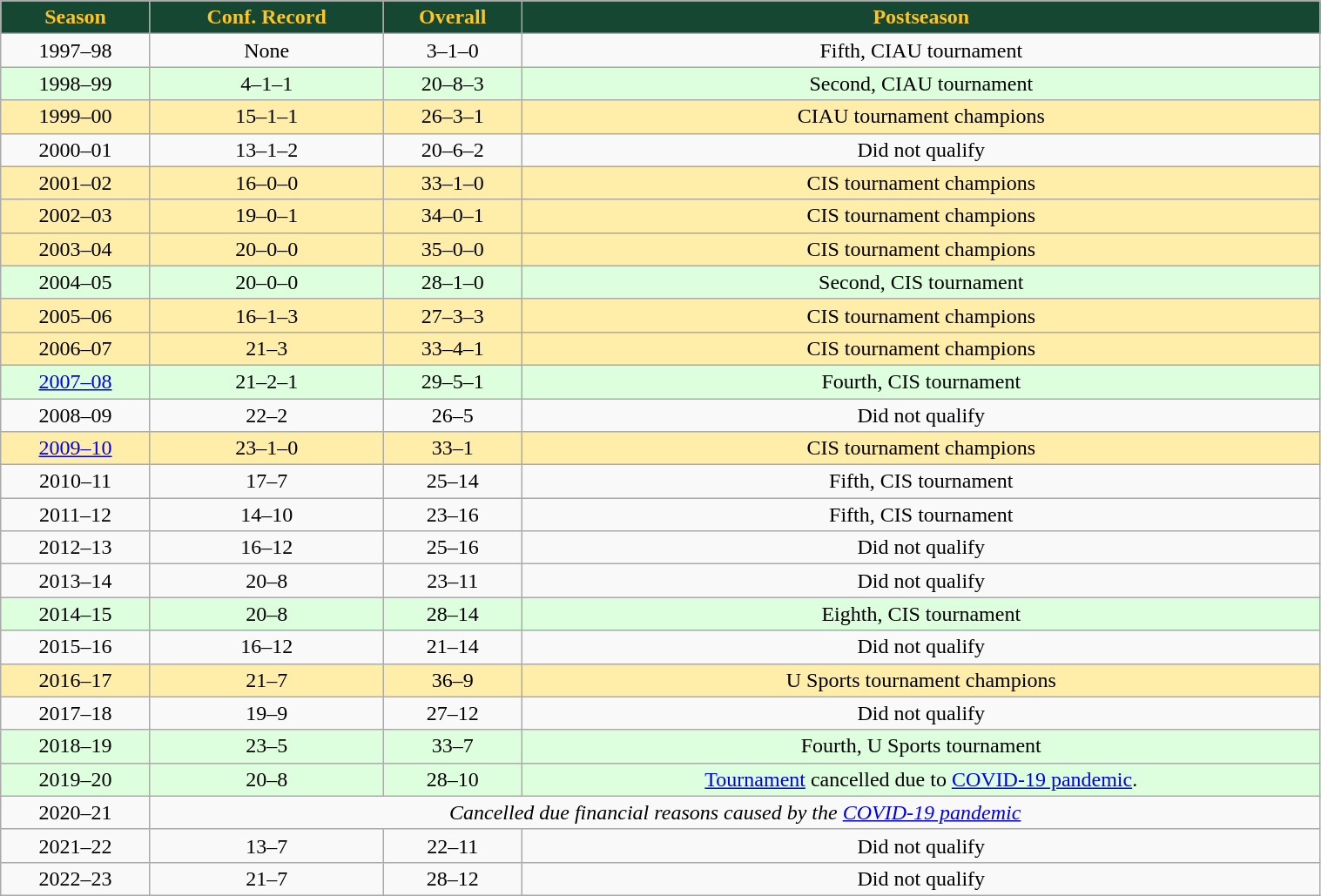<table class="wikitable" width="80%">
<tr align="center"  style="background:#154733;color:#FEC524;">
<td><strong>Season</strong></td>
<td><strong>Conf. Record</strong></td>
<td><strong>Overall</strong></td>
<td><strong>Postseason</strong></td>
</tr>
<tr align="center" bgcolor="">
<td>1997–98</td>
<td>None</td>
<td>3–1–0</td>
<td>Fifth, CIAU tournament</td>
</tr>
<tr align="center" bgcolor="ddffdd">
<td>1998–99</td>
<td>4–1–1</td>
<td>20–8–3</td>
<td>Second, CIAU tournament</td>
</tr>
<tr align="center" bgcolor="ffeeaa">
<td>1999–00</td>
<td>15–1–1</td>
<td>26–3–1</td>
<td>CIAU tournament champions</td>
</tr>
<tr align="center">
<td>2000–01</td>
<td>13–1–2</td>
<td>20–6–2</td>
<td>Did not qualify</td>
</tr>
<tr align="center" bgcolor="ffeeaa">
<td>2001–02</td>
<td>16–0–0</td>
<td>33–1–0</td>
<td>CIS tournament champions</td>
</tr>
<tr align="center" bgcolor="ffeeaa">
<td>2002–03</td>
<td>19–0–1</td>
<td>34–0–1</td>
<td>CIS tournament champions</td>
</tr>
<tr align="center" bgcolor="ffeeaa">
<td>2003–04</td>
<td>20–0–0</td>
<td>35–0–0</td>
<td>CIS tournament champions</td>
</tr>
<tr align="center" bgcolor="ddffdd">
<td>2004–05</td>
<td>20–0–0</td>
<td>28–1–0</td>
<td>Second, CIS tournament</td>
</tr>
<tr align="center" bgcolor="ffeeaa">
<td>2005–06</td>
<td>16–1–3</td>
<td>27–3–3</td>
<td>CIS tournament champions</td>
</tr>
<tr align="center" bgcolor="ffeeaa">
<td>2006–07</td>
<td>21–3</td>
<td>33–4–1</td>
<td>CIS tournament champions</td>
</tr>
<tr align="center" bgcolor="ddffdd">
<td><a href='#'>2007–08</a></td>
<td>21–2–1</td>
<td>29–5–1</td>
<td>Fourth, CIS tournament</td>
</tr>
<tr align="center">
<td>2008–09</td>
<td>22–2</td>
<td>26–5</td>
<td>Did not qualify</td>
</tr>
<tr align="center" bgcolor="ffeeaa">
<td><a href='#'>2009–10</a></td>
<td>23–1–0</td>
<td>33–1</td>
<td>CIS tournament champions</td>
</tr>
<tr align="center">
<td>2010–11</td>
<td>17–7</td>
<td>25–14</td>
<td>Fifth, CIS tournament</td>
</tr>
<tr align="center">
<td>2011–12</td>
<td>14–10</td>
<td>23–16</td>
<td>Fifth, CIS tournament</td>
</tr>
<tr align="center">
<td>2012–13</td>
<td>16–12</td>
<td>25–16</td>
<td>Did not qualify</td>
</tr>
<tr align="center">
<td>2013–14</td>
<td>20–8</td>
<td>23–11</td>
<td>Did not qualify</td>
</tr>
<tr align="center" bgcolor="ddffdd">
<td>2014–15</td>
<td>20–8</td>
<td>28–14</td>
<td>Eighth, CIS tournament</td>
</tr>
<tr align="center">
<td>2015–16</td>
<td>16–12</td>
<td>21–14</td>
<td>Did not qualify</td>
</tr>
<tr align="center" bgcolor="ffeeaa">
<td>2016–17</td>
<td>21–7</td>
<td>36–9</td>
<td>U Sports tournament champions</td>
</tr>
<tr align="center">
<td>2017–18</td>
<td>19–9</td>
<td>27–12</td>
<td>Did not qualify</td>
</tr>
<tr align="center" bgcolor="ddffdd">
<td>2018–19</td>
<td>23–5</td>
<td>33–7</td>
<td>Fourth, U Sports tournament</td>
</tr>
<tr align="center" bgcolor="ddffdd">
<td>2019–20</td>
<td>20–8</td>
<td>28–10</td>
<td><a href='#'>Tournament</a> cancelled due to <a href='#'>COVID-19 pandemic</a>.</td>
</tr>
<tr align="center">
<td>2020–21</td>
<td colspan="4" align="center"><em>Cancelled due financial reasons caused by the <a href='#'>COVID-19 pandemic</a></em></td>
</tr>
<tr align="center">
<td>2021–22</td>
<td>13–7</td>
<td>22–11</td>
<td>Did not qualify</td>
</tr>
<tr align="center">
<td>2022–23</td>
<td>21–7</td>
<td>28–12</td>
<td>Did not qualify</td>
</tr>
</table>
